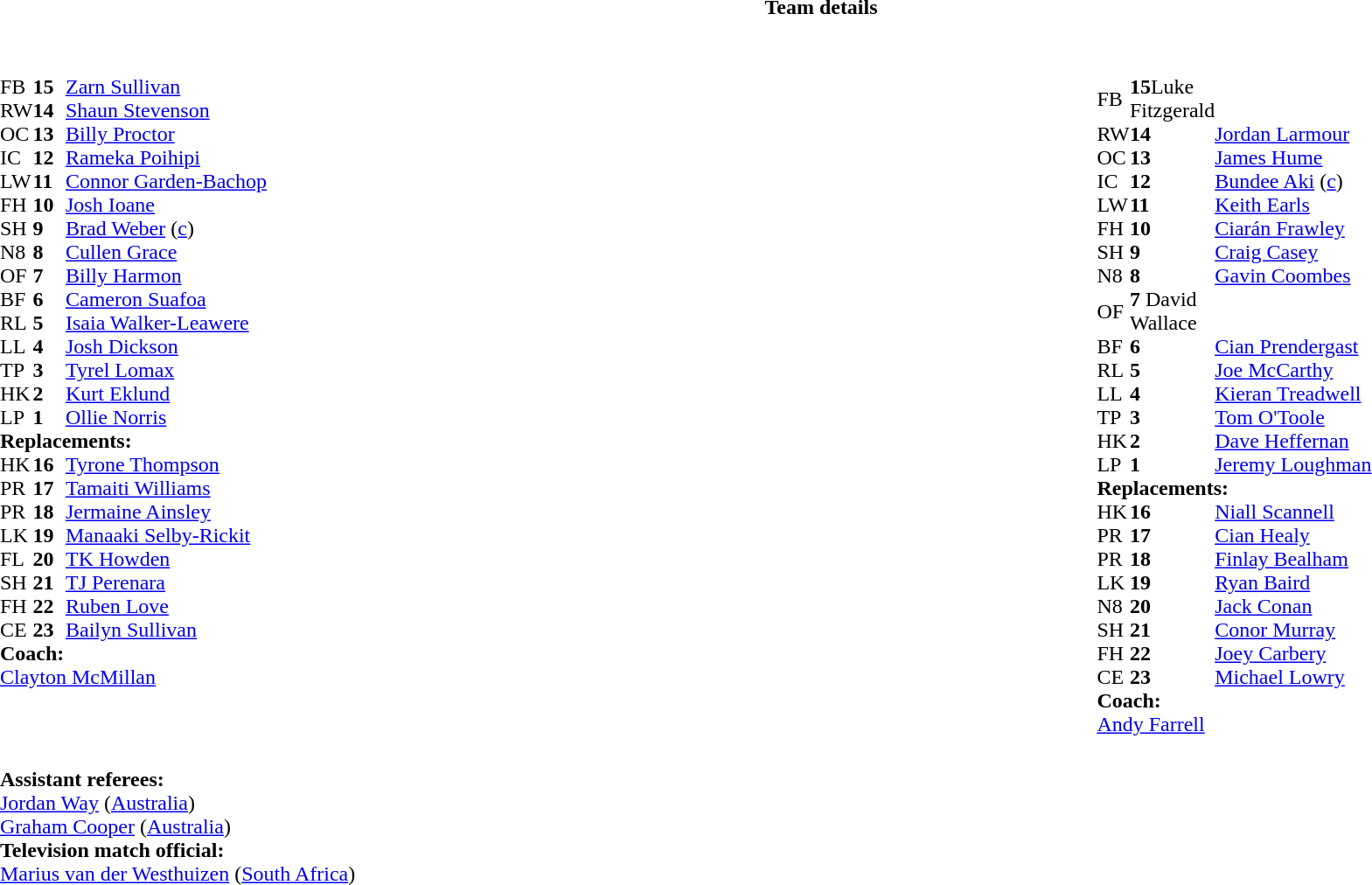<table border="0" style="width:100%;" class="collapsible collapsed">
<tr>
<th>Team details</th>
</tr>
<tr>
<td><br><table style="width:100%;">
<tr>
<td style="vertical-align:top; width:50%;"><br><table style="font-size: 100%" cellspacing="0" cellpadding="0">
<tr>
<th width="25"></th>
<th width="25"></th>
</tr>
<tr>
<td>FB</td>
<td><strong>15</strong></td>
<td><a href='#'>Zarn Sullivan</a></td>
</tr>
<tr>
<td>RW</td>
<td><strong>14</strong></td>
<td><a href='#'>Shaun Stevenson</a></td>
<td></td>
<td></td>
</tr>
<tr>
<td>OC</td>
<td><strong>13</strong></td>
<td><a href='#'>Billy Proctor</a></td>
</tr>
<tr>
<td>IC</td>
<td><strong>12</strong></td>
<td><a href='#'>Rameka Poihipi</a></td>
</tr>
<tr>
<td>LW</td>
<td><strong>11</strong></td>
<td><a href='#'>Connor Garden-Bachop</a></td>
</tr>
<tr>
<td>FH</td>
<td><strong>10</strong></td>
<td><a href='#'>Josh Ioane</a></td>
<td></td>
<td></td>
</tr>
<tr>
<td>SH</td>
<td><strong>9</strong></td>
<td><a href='#'>Brad Weber</a> (<a href='#'>c</a>)</td>
<td></td>
<td></td>
</tr>
<tr>
<td>N8</td>
<td><strong>8</strong></td>
<td><a href='#'>Cullen Grace</a></td>
</tr>
<tr>
<td>OF</td>
<td><strong>7</strong></td>
<td><a href='#'>Billy Harmon</a></td>
</tr>
<tr>
<td>BF</td>
<td><strong>6</strong></td>
<td><a href='#'>Cameron Suafoa</a></td>
<td></td>
<td></td>
</tr>
<tr>
<td>RL</td>
<td><strong>5</strong></td>
<td><a href='#'>Isaia Walker-Leawere</a></td>
</tr>
<tr>
<td>LL</td>
<td><strong>4</strong></td>
<td><a href='#'>Josh Dickson</a></td>
<td></td>
<td></td>
</tr>
<tr>
<td>TP</td>
<td><strong>3</strong></td>
<td><a href='#'>Tyrel Lomax</a></td>
<td></td>
<td></td>
</tr>
<tr>
<td>HK</td>
<td><strong>2</strong></td>
<td><a href='#'>Kurt Eklund</a></td>
<td></td>
<td></td>
</tr>
<tr>
<td>LP</td>
<td><strong>1</strong></td>
<td><a href='#'>Ollie Norris</a></td>
<td></td>
<td></td>
</tr>
<tr>
<td colspan="3"><strong>Replacements:</strong></td>
</tr>
<tr>
<td>HK</td>
<td><strong>16</strong></td>
<td><a href='#'>Tyrone Thompson</a></td>
<td></td>
<td></td>
</tr>
<tr>
<td>PR</td>
<td><strong>17</strong></td>
<td><a href='#'>Tamaiti Williams</a></td>
<td></td>
<td></td>
</tr>
<tr>
<td>PR</td>
<td><strong>18</strong></td>
<td><a href='#'>Jermaine Ainsley</a></td>
<td></td>
<td></td>
</tr>
<tr>
<td>LK</td>
<td><strong>19</strong></td>
<td><a href='#'>Manaaki Selby-Rickit</a></td>
<td></td>
<td></td>
</tr>
<tr>
<td>FL</td>
<td><strong>20</strong></td>
<td><a href='#'>TK Howden</a></td>
<td></td>
<td></td>
</tr>
<tr>
<td>SH</td>
<td><strong>21</strong></td>
<td><a href='#'>TJ Perenara</a></td>
<td></td>
<td></td>
</tr>
<tr>
<td>FH</td>
<td><strong>22</strong></td>
<td><a href='#'>Ruben Love</a></td>
<td></td>
<td></td>
</tr>
<tr>
<td>CE</td>
<td><strong>23</strong></td>
<td><a href='#'>Bailyn Sullivan</a></td>
<td></td>
<td></td>
</tr>
<tr>
<td colspan="3"><strong>Coach:</strong></td>
</tr>
<tr>
<td colspan="4"> <a href='#'>Clayton McMillan</a></td>
</tr>
</table>
</td>
<td style="vertical-align:top"></td>
<td style="vertical-align:top; width:50%;"><br><table cellspacing="0" cellpadding="0" style="font-size:100%; margin:auto;">
<tr>
<th width="25"></th>
<th width="25"></th>
</tr>
<tr>
<td>FB</td>
<td><strong>15</strong>Luke Fitzgerald</td>
</tr>
<tr>
<td>RW</td>
<td><strong>14</strong></td>
<td><a href='#'>Jordan Larmour</a></td>
</tr>
<tr>
<td>OC</td>
<td><strong>13</strong></td>
<td><a href='#'>James Hume</a></td>
<td></td>
<td></td>
</tr>
<tr>
<td>IC</td>
<td><strong>12</strong></td>
<td><a href='#'>Bundee Aki</a> (<a href='#'>c</a>)</td>
</tr>
<tr>
<td>LW</td>
<td><strong>11</strong></td>
<td><a href='#'>Keith Earls</a></td>
</tr>
<tr>
<td>FH</td>
<td><strong>10</strong></td>
<td><a href='#'>Ciarán Frawley</a></td>
</tr>
<tr>
<td>SH</td>
<td><strong>9</strong></td>
<td><a href='#'>Craig Casey</a></td>
</tr>
<tr>
<td>N8</td>
<td><strong>8</strong></td>
<td><a href='#'>Gavin Coombes</a></td>
<td></td>
<td></td>
</tr>
<tr>
<td>OF</td>
<td><strong>7</strong>   David Wallace</td>
</tr>
<tr>
<td>BF</td>
<td><strong>6</strong></td>
<td><a href='#'>Cian Prendergast</a></td>
</tr>
<tr>
<td>RL</td>
<td><strong>5</strong></td>
<td><a href='#'>Joe McCarthy</a></td>
</tr>
<tr>
<td>LL</td>
<td><strong>4</strong></td>
<td><a href='#'>Kieran Treadwell</a></td>
<td></td>
<td></td>
</tr>
<tr>
<td>TP</td>
<td><strong>3</strong></td>
<td><a href='#'>Tom O'Toole</a></td>
</tr>
<tr>
<td>HK</td>
<td><strong>2</strong></td>
<td><a href='#'>Dave Heffernan</a></td>
<td></td>
<td></td>
</tr>
<tr>
<td>LP</td>
<td><strong>1</strong></td>
<td><a href='#'>Jeremy Loughman</a></td>
<td></td>
<td></td>
<td></td>
<td></td>
</tr>
<tr>
<td colspan="3"><strong>Replacements:</strong></td>
</tr>
<tr>
<td>HK</td>
<td><strong>16</strong></td>
<td><a href='#'>Niall Scannell</a></td>
<td></td>
<td></td>
</tr>
<tr>
<td>PR</td>
<td><strong>17</strong></td>
<td><a href='#'>Cian Healy</a></td>
<td></td>
<td></td>
<td></td>
<td></td>
<td></td>
</tr>
<tr>
<td>PR</td>
<td><strong>18</strong></td>
<td><a href='#'>Finlay Bealham</a></td>
<td></td>
<td></td>
<td></td>
<td></td>
<td></td>
</tr>
<tr>
<td>LK</td>
<td><strong>19</strong></td>
<td><a href='#'>Ryan Baird</a></td>
<td></td>
<td></td>
</tr>
<tr>
<td>N8</td>
<td><strong>20</strong></td>
<td><a href='#'>Jack Conan</a></td>
<td></td>
<td></td>
</tr>
<tr>
<td>SH</td>
<td><strong>21</strong></td>
<td><a href='#'>Conor Murray</a></td>
</tr>
<tr>
<td>FH</td>
<td><strong>22</strong></td>
<td><a href='#'>Joey Carbery</a></td>
<td></td>
<td></td>
</tr>
<tr>
<td>CE</td>
<td><strong>23</strong></td>
<td><a href='#'>Michael Lowry</a></td>
<td></td>
<td></td>
</tr>
<tr>
<td colspan="3"><strong>Coach:</strong></td>
</tr>
<tr>
<td colspan="4"> <a href='#'>Andy Farrell</a></td>
</tr>
</table>
</td>
</tr>
</table>
<table style="width:100%">
<tr>
<td><br><strong>Assistant referees:</strong>
<br><a href='#'>Jordan Way</a> (<a href='#'>Australia</a>)
<br><a href='#'>Graham Cooper</a> (<a href='#'>Australia</a>)
<br><strong>Television match official:</strong>
<br><a href='#'>Marius van der Westhuizen</a> (<a href='#'>South Africa</a>)</td>
</tr>
</table>
</td>
</tr>
</table>
